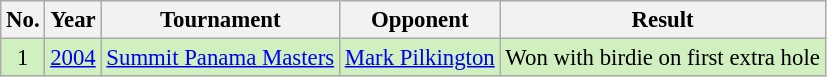<table class="wikitable" style="font-size:95%;">
<tr>
<th>No.</th>
<th>Year</th>
<th>Tournament</th>
<th>Opponent</th>
<th>Result</th>
</tr>
<tr style="background:#D0F0C0;">
<td align=center>1</td>
<td><a href='#'>2004</a></td>
<td><a href='#'>Summit Panama Masters</a></td>
<td> <a href='#'>Mark Pilkington</a></td>
<td>Won with birdie on first extra hole</td>
</tr>
</table>
